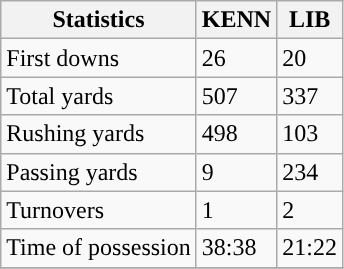<table class="wikitable">
<tr>
<th>Statistics</th>
<th>KENN</th>
<th>LIB</th>
</tr>
<tr>
<td>First downs</td>
<td>26</td>
<td>20</td>
</tr>
<tr>
<td>Total yards</td>
<td>507</td>
<td>337</td>
</tr>
<tr>
<td>Rushing yards</td>
<td>498</td>
<td>103</td>
</tr>
<tr>
<td>Passing yards</td>
<td>9</td>
<td>234</td>
</tr>
<tr>
<td>Turnovers</td>
<td>1</td>
<td>2</td>
</tr>
<tr>
<td>Time of possession</td>
<td>38:38</td>
<td>21:22</td>
</tr>
<tr>
</tr>
</table>
